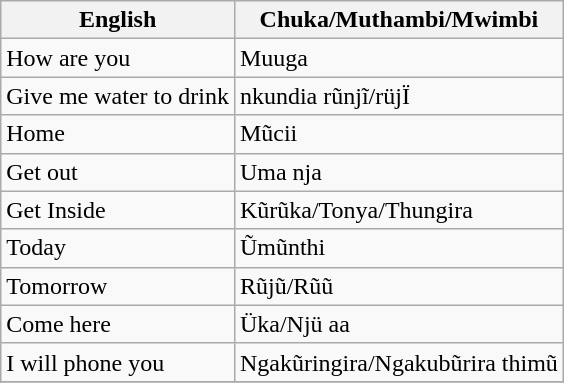<table class="wikitable sortable">
<tr>
<th>English</th>
<th>Chuka/Muthambi/Mwimbi</th>
</tr>
<tr>
<td>How are you</td>
<td>Muuga</td>
</tr>
<tr>
<td>Give me water to drink</td>
<td>nkundia rũnjĩ/rüjÏ</td>
</tr>
<tr>
<td>Home</td>
<td>Mũcii</td>
</tr>
<tr>
<td>Get out</td>
<td>Uma nja</td>
</tr>
<tr>
<td>Get Inside</td>
<td>Kũrũka/Tonya/Thungira</td>
</tr>
<tr>
<td>Today</td>
<td>Ũmũnthi</td>
</tr>
<tr>
<td>Tomorrow</td>
<td>Rũjũ/Rũũ</td>
</tr>
<tr>
<td>Come here</td>
<td>Üka/Njü aa</td>
</tr>
<tr>
<td>I will phone you</td>
<td>Ngakũringira/Ngakubũrira thimũ</td>
</tr>
<tr>
</tr>
</table>
